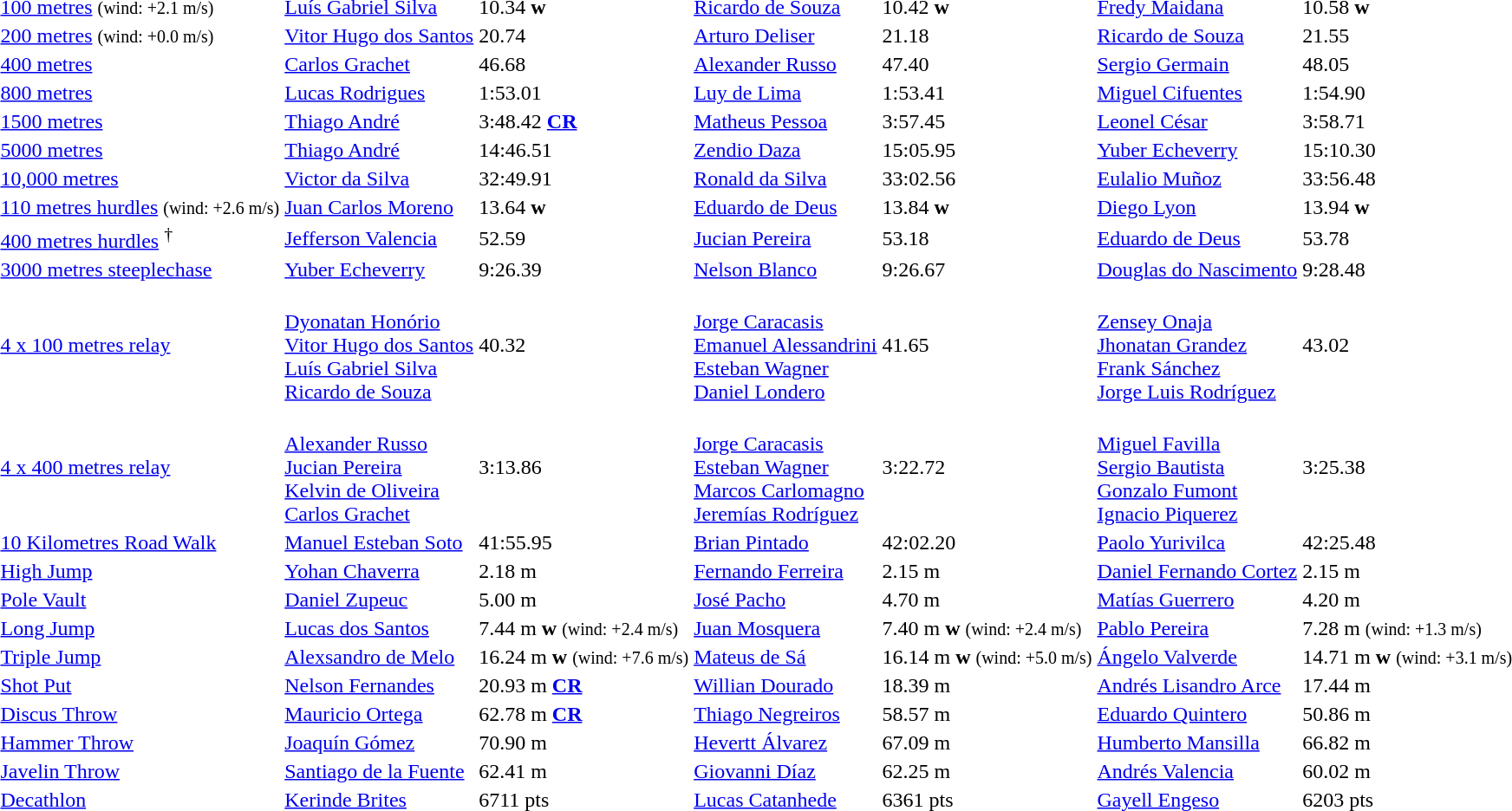<table>
<tr>
<td><a href='#'>100 metres</a> <small>(wind: +2.1 m/s)</small></td>
<td align=left><a href='#'>Luís Gabriel Silva</a> <br> </td>
<td>10.34 <strong>w</strong></td>
<td align=left><a href='#'>Ricardo de Souza</a> <br> </td>
<td>10.42 <strong>w</strong></td>
<td align=left><a href='#'>Fredy Maidana</a> <br> </td>
<td>10.58 <strong>w</strong></td>
</tr>
<tr>
<td><a href='#'>200 metres</a> <small>(wind: +0.0 m/s)</small></td>
<td align=left><a href='#'>Vitor Hugo dos Santos</a> <br> </td>
<td>20.74</td>
<td align=left><a href='#'>Arturo Deliser</a> <br> </td>
<td>21.18</td>
<td align=left><a href='#'>Ricardo de Souza</a> <br> </td>
<td>21.55</td>
</tr>
<tr>
<td><a href='#'>400 metres</a></td>
<td align=left><a href='#'>Carlos Grachet</a> <br> </td>
<td>46.68</td>
<td align=left><a href='#'>Alexander Russo</a> <br> </td>
<td>47.40</td>
<td align=left><a href='#'>Sergio Germain</a> <br> </td>
<td>48.05</td>
</tr>
<tr>
<td><a href='#'>800 metres</a></td>
<td align=left><a href='#'>Lucas Rodrigues</a> <br> </td>
<td>1:53.01</td>
<td align=left><a href='#'>Luy de Lima</a> <br> </td>
<td>1:53.41</td>
<td align=left><a href='#'>Miguel Cifuentes</a> <br> </td>
<td>1:54.90</td>
</tr>
<tr>
<td><a href='#'>1500 metres</a></td>
<td align=left><a href='#'>Thiago André</a> <br> </td>
<td>3:48.42 <a href='#'><strong>CR</strong></a></td>
<td align=left><a href='#'>Matheus Pessoa</a> <br> </td>
<td>3:57.45</td>
<td align=left><a href='#'>Leonel César</a> <br> </td>
<td>3:58.71</td>
</tr>
<tr>
<td><a href='#'>5000 metres</a></td>
<td align=left><a href='#'>Thiago André</a> <br> </td>
<td>14:46.51</td>
<td align=left><a href='#'>Zendio Daza</a> <br> </td>
<td>15:05.95</td>
<td align=left><a href='#'>Yuber Echeverry</a> <br> </td>
<td>15:10.30</td>
</tr>
<tr>
<td><a href='#'>10,000 metres</a></td>
<td align=left><a href='#'>Victor da Silva</a> <br> </td>
<td>32:49.91</td>
<td align=left><a href='#'>Ronald da Silva</a> <br> </td>
<td>33:02.56</td>
<td align=left><a href='#'>Eulalio Muñoz</a> <br> </td>
<td>33:56.48</td>
</tr>
<tr>
<td><a href='#'>110 metres hurdles</a> <small>(wind: +2.6 m/s)</small></td>
<td align=left><a href='#'>Juan Carlos Moreno</a> <br> </td>
<td>13.64 <strong>w</strong></td>
<td align=left><a href='#'>Eduardo de Deus</a> <br> </td>
<td>13.84 <strong>w</strong></td>
<td align=left><a href='#'>Diego Lyon</a> <br> </td>
<td>13.94 <strong>w</strong></td>
</tr>
<tr>
<td><a href='#'>400 metres hurdles</a> <sup>†</sup></td>
<td align=left><a href='#'>Jefferson Valencia</a> <br> </td>
<td>52.59</td>
<td align=left><a href='#'>Jucian Pereira</a> <br> </td>
<td>53.18</td>
<td align=left><a href='#'>Eduardo de Deus</a> <br> </td>
<td>53.78</td>
</tr>
<tr>
<td><a href='#'>3000 metres steeplechase</a></td>
<td align=left><a href='#'>Yuber Echeverry</a> <br> </td>
<td>9:26.39</td>
<td align=left><a href='#'>Nelson Blanco</a> <br> </td>
<td>9:26.67</td>
<td align=left><a href='#'>Douglas do Nascimento</a> <br> </td>
<td>9:28.48</td>
</tr>
<tr>
<td><a href='#'>4 x 100 metres relay</a></td>
<td> <br> <a href='#'>Dyonatan Honório</a> <br> <a href='#'>Vitor Hugo dos Santos</a> <br> <a href='#'>Luís Gabriel Silva</a> <br> <a href='#'>Ricardo de Souza</a></td>
<td>40.32</td>
<td> <br> <a href='#'>Jorge Caracasis</a> <br> <a href='#'>Emanuel Alessandrini</a> <br> <a href='#'>Esteban Wagner</a> <br> <a href='#'>Daniel Londero</a></td>
<td>41.65</td>
<td> <br> <a href='#'>Zensey Onaja</a> <br> <a href='#'>Jhonatan Grandez</a> <br> <a href='#'>Frank Sánchez</a> <br> <a href='#'>Jorge Luis Rodríguez</a></td>
<td>43.02</td>
</tr>
<tr>
<td><a href='#'>4 x 400 metres relay</a></td>
<td> <br> <a href='#'>Alexander Russo</a> <br> <a href='#'>Jucian Pereira</a> <br> <a href='#'>Kelvin de Oliveira</a> <br> <a href='#'>Carlos Grachet</a></td>
<td>3:13.86</td>
<td> <br> <a href='#'>Jorge Caracasis</a> <br> <a href='#'>Esteban Wagner</a> <br> <a href='#'>Marcos Carlomagno</a> <br> <a href='#'>Jeremías Rodríguez</a></td>
<td>3:22.72</td>
<td> <br> <a href='#'>Miguel Favilla</a> <br> <a href='#'>Sergio Bautista</a> <br> <a href='#'>Gonzalo Fumont</a> <br> <a href='#'>Ignacio Piquerez</a></td>
<td>3:25.38</td>
</tr>
<tr>
<td><a href='#'>10 Kilometres Road Walk</a></td>
<td align=left><a href='#'>Manuel Esteban Soto</a> <br> </td>
<td>41:55.95</td>
<td align=left><a href='#'>Brian Pintado</a> <br> </td>
<td>42:02.20</td>
<td align=left><a href='#'>Paolo Yurivilca</a> <br> </td>
<td>42:25.48</td>
</tr>
<tr>
<td><a href='#'>High Jump</a></td>
<td align=left><a href='#'>Yohan Chaverra</a> <br> </td>
<td>2.18 m</td>
<td align=left><a href='#'>Fernando Ferreira</a> <br> </td>
<td>2.15 m</td>
<td align=left><a href='#'>Daniel Fernando Cortez</a> <br> </td>
<td>2.15 m</td>
</tr>
<tr>
<td><a href='#'>Pole Vault</a></td>
<td align=left><a href='#'>Daniel Zupeuc</a> <br> </td>
<td>5.00 m</td>
<td align=left><a href='#'>José Pacho</a> <br> </td>
<td>4.70 m</td>
<td align=left><a href='#'>Matías Guerrero</a> <br> </td>
<td>4.20 m</td>
</tr>
<tr>
<td><a href='#'>Long Jump</a></td>
<td align=left><a href='#'>Lucas dos Santos</a> <br> </td>
<td>7.44 m <strong>w</strong> <small>(wind: +2.4 m/s)</small></td>
<td align=left><a href='#'>Juan Mosquera</a> <br> </td>
<td>7.40 m <strong>w</strong> <small>(wind: +2.4 m/s)</small></td>
<td align=left><a href='#'>Pablo Pereira</a> <br> </td>
<td>7.28 m <small>(wind: +1.3 m/s)</small></td>
</tr>
<tr>
<td><a href='#'>Triple Jump</a></td>
<td align=left><a href='#'>Alexsandro de Melo</a> <br> </td>
<td>16.24 m <strong>w</strong> <small>(wind: +7.6 m/s)</small></td>
<td align=left><a href='#'>Mateus de Sá</a> <br> </td>
<td>16.14 m <strong>w</strong> <small>(wind: +5.0 m/s)</small></td>
<td align=left><a href='#'>Ángelo Valverde</a> <br> </td>
<td>14.71 m <strong>w</strong> <small>(wind: +3.1 m/s)</small></td>
</tr>
<tr>
<td><a href='#'>Shot Put</a></td>
<td align=left><a href='#'>Nelson Fernandes</a> <br> </td>
<td>20.93 m <a href='#'><strong>CR</strong></a></td>
<td align=left><a href='#'>Willian Dourado</a> <br> </td>
<td>18.39 m</td>
<td align=left><a href='#'>Andrés Lisandro Arce</a> <br> </td>
<td>17.44 m</td>
</tr>
<tr>
<td><a href='#'>Discus Throw</a></td>
<td align=left><a href='#'>Mauricio Ortega</a> <br> </td>
<td>62.78 m <strong><a href='#'>CR</a></strong></td>
<td align=left><a href='#'>Thiago Negreiros</a> <br> </td>
<td>58.57 m</td>
<td align=left><a href='#'>Eduardo Quintero</a> <br> </td>
<td>50.86 m</td>
</tr>
<tr>
<td><a href='#'>Hammer Throw</a></td>
<td align=left><a href='#'>Joaquín Gómez</a> <br> </td>
<td>70.90 m</td>
<td align=left><a href='#'>Hevertt Álvarez</a> <br> </td>
<td>67.09 m</td>
<td align=left><a href='#'>Humberto Mansilla</a> <br> </td>
<td>66.82 m</td>
</tr>
<tr>
<td><a href='#'>Javelin Throw</a></td>
<td align=left><a href='#'>Santiago de la Fuente</a> <br> </td>
<td>62.41 m</td>
<td align=left><a href='#'>Giovanni Díaz</a> <br> </td>
<td>62.25 m</td>
<td align=left><a href='#'>Andrés Valencia</a> <br> </td>
<td>60.02 m</td>
</tr>
<tr>
<td><a href='#'>Decathlon</a></td>
<td align=left><a href='#'>Kerinde Brites</a> <br> </td>
<td>6711 pts</td>
<td align=left><a href='#'>Lucas Catanhede</a> <br> </td>
<td>6361 pts</td>
<td align=left><a href='#'>Gayell Engeso</a> <br> </td>
<td>6203 pts</td>
</tr>
</table>
